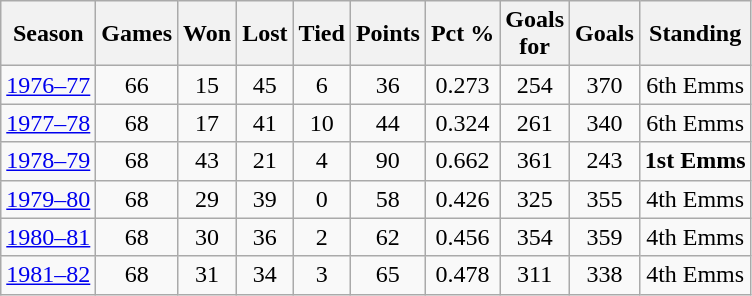<table class="wikitable" style="text-align:center">
<tr>
<th>Season</th>
<th>Games</th>
<th>Won</th>
<th>Lost</th>
<th>Tied</th>
<th>Points</th>
<th>Pct %</th>
<th>Goals<br>for</th>
<th>Goals<br></th>
<th>Standing</th>
</tr>
<tr>
<td><a href='#'>1976–77</a></td>
<td>66</td>
<td>15</td>
<td>45</td>
<td>6</td>
<td>36</td>
<td>0.273</td>
<td>254</td>
<td>370</td>
<td>6th Emms</td>
</tr>
<tr>
<td><a href='#'>1977–78</a></td>
<td>68</td>
<td>17</td>
<td>41</td>
<td>10</td>
<td>44</td>
<td>0.324</td>
<td>261</td>
<td>340</td>
<td>6th Emms</td>
</tr>
<tr>
<td><a href='#'>1978–79</a></td>
<td>68</td>
<td>43</td>
<td>21</td>
<td>4</td>
<td>90</td>
<td>0.662</td>
<td>361</td>
<td>243</td>
<td><strong>1st Emms</strong></td>
</tr>
<tr>
<td><a href='#'>1979–80</a></td>
<td>68</td>
<td>29</td>
<td>39</td>
<td>0</td>
<td>58</td>
<td>0.426</td>
<td>325</td>
<td>355</td>
<td>4th Emms</td>
</tr>
<tr>
<td><a href='#'>1980–81</a></td>
<td>68</td>
<td>30</td>
<td>36</td>
<td>2</td>
<td>62</td>
<td>0.456</td>
<td>354</td>
<td>359</td>
<td>4th Emms</td>
</tr>
<tr>
<td><a href='#'>1981–82</a></td>
<td>68</td>
<td>31</td>
<td>34</td>
<td>3</td>
<td>65</td>
<td>0.478</td>
<td>311</td>
<td>338</td>
<td>4th Emms</td>
</tr>
</table>
